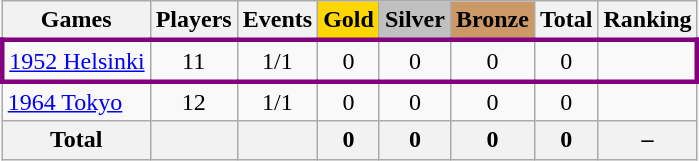<table class="wikitable sortable" style="text-align:center">
<tr>
<th>Games</th>
<th>Players</th>
<th>Events</th>
<th style="background-color:gold;">Gold</th>
<th style="background-color:silver;">Silver</th>
<th style="background-color:#c96;">Bronze</th>
<th>Total</th>
<th>Ranking</th>
</tr>
<tr align=center style="border: 3px solid purple">
<td align=left><a href='#'>1952 Helsinki</a></td>
<td>11</td>
<td>1/1</td>
<td>0</td>
<td>0</td>
<td>0</td>
<td>0</td>
<td></td>
</tr>
<tr>
<td align=left><a href='#'>1964 Tokyo</a></td>
<td>12</td>
<td>1/1</td>
<td>0</td>
<td>0</td>
<td>0</td>
<td>0</td>
<td></td>
</tr>
<tr>
<th>Total</th>
<th></th>
<th></th>
<th>0</th>
<th>0</th>
<th>0</th>
<th>0</th>
<th>–</th>
</tr>
</table>
